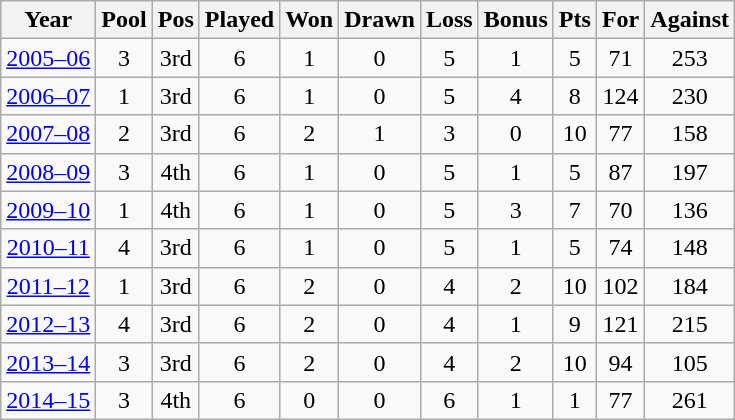<table class="wikitable" style="text-align:center">
<tr>
<th>Year</th>
<th>Pool</th>
<th>Pos</th>
<th>Played</th>
<th>Won</th>
<th>Drawn</th>
<th>Loss</th>
<th>Bonus</th>
<th>Pts</th>
<th>For</th>
<th>Against</th>
</tr>
<tr>
<td><a href='#'>2005–06</a></td>
<td>3</td>
<td>3rd</td>
<td>6</td>
<td>1</td>
<td>0</td>
<td>5</td>
<td>1</td>
<td>5</td>
<td>71</td>
<td>253</td>
</tr>
<tr>
<td><a href='#'>2006–07</a></td>
<td>1</td>
<td>3rd</td>
<td>6</td>
<td>1</td>
<td>0</td>
<td>5</td>
<td>4</td>
<td>8</td>
<td>124</td>
<td>230</td>
</tr>
<tr>
<td><a href='#'>2007–08</a></td>
<td>2</td>
<td>3rd</td>
<td>6</td>
<td>2</td>
<td>1</td>
<td>3</td>
<td>0</td>
<td>10</td>
<td>77</td>
<td>158</td>
</tr>
<tr>
<td><a href='#'>2008–09</a></td>
<td>3</td>
<td>4th</td>
<td>6</td>
<td>1</td>
<td>0</td>
<td>5</td>
<td>1</td>
<td>5</td>
<td>87</td>
<td>197</td>
</tr>
<tr>
<td><a href='#'>2009–10</a></td>
<td>1</td>
<td>4th</td>
<td>6</td>
<td>1</td>
<td>0</td>
<td>5</td>
<td>3</td>
<td>7</td>
<td>70</td>
<td>136</td>
</tr>
<tr>
<td><a href='#'>2010–11</a></td>
<td>4</td>
<td>3rd</td>
<td>6</td>
<td>1</td>
<td>0</td>
<td>5</td>
<td>1</td>
<td>5</td>
<td>74</td>
<td>148</td>
</tr>
<tr>
<td><a href='#'>2011–12</a></td>
<td>1</td>
<td>3rd</td>
<td>6</td>
<td>2</td>
<td>0</td>
<td>4</td>
<td>2</td>
<td>10</td>
<td>102</td>
<td>184</td>
</tr>
<tr>
<td><a href='#'>2012–13</a></td>
<td>4</td>
<td>3rd</td>
<td>6</td>
<td>2</td>
<td>0</td>
<td>4</td>
<td>1</td>
<td>9</td>
<td>121</td>
<td>215</td>
</tr>
<tr>
<td><a href='#'>2013–14</a></td>
<td>3</td>
<td>3rd</td>
<td>6</td>
<td>2</td>
<td>0</td>
<td>4</td>
<td>2</td>
<td>10</td>
<td>94</td>
<td>105</td>
</tr>
<tr>
<td><a href='#'>2014–15</a></td>
<td>3</td>
<td>4th</td>
<td>6</td>
<td>0</td>
<td>0</td>
<td>6</td>
<td>1</td>
<td>1</td>
<td>77</td>
<td>261</td>
</tr>
</table>
